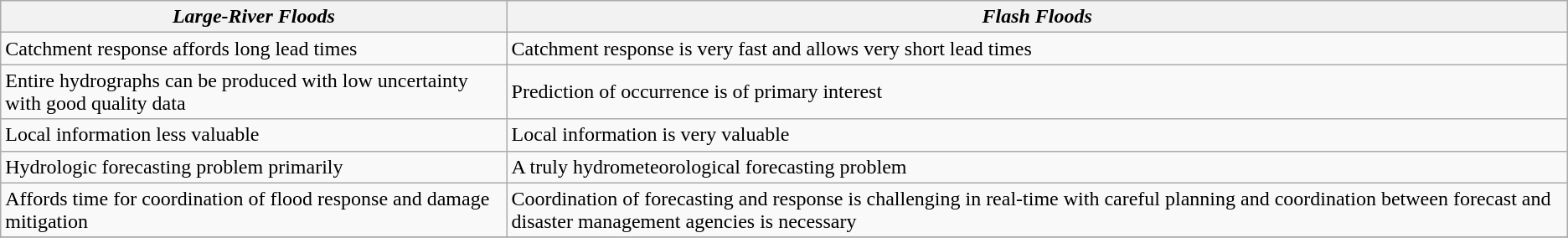<table class="wikitable">
<tr>
<th><strong><em>Large-River Floods</em></strong></th>
<th><strong><em>Flash Floods</em></strong></th>
</tr>
<tr>
<td>Catchment response affords long lead times</td>
<td>Catchment response is very fast and allows very short lead times</td>
</tr>
<tr>
<td>Entire hydrographs can be produced with low uncertainty with good quality data</td>
<td>Prediction of occurrence is of primary interest</td>
</tr>
<tr>
<td>Local information less valuable</td>
<td>Local information is very valuable</td>
</tr>
<tr>
<td>Hydrologic forecasting problem primarily</td>
<td>A truly hydrometeorological forecasting problem</td>
</tr>
<tr>
<td>Affords time for coordination of flood response and damage mitigation</td>
<td>Coordination of forecasting and response is challenging in real-time with careful planning and coordination between forecast and disaster management agencies is necessary</td>
</tr>
<tr>
</tr>
</table>
